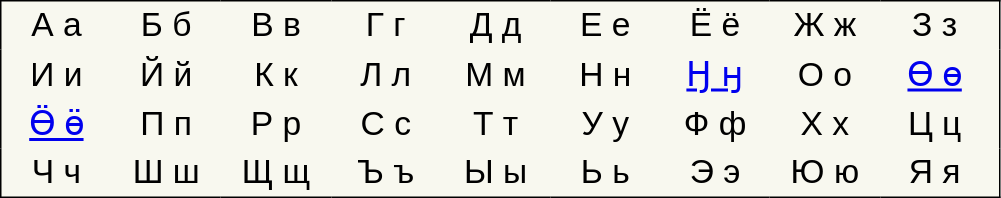<table style="font-family:Arial; font-size:1.4em; border-color:#000000; border-width:1px; border-style:solid; border-collapse:collapse; background-color:#F8F8EF">
<tr>
<td style="width:3em; text-align:center; padding: 3px;">А а</td>
<td style="width:3em; text-align:center; padding: 3px;">Б б</td>
<td style="width:3em; text-align:center; padding: 3px;">В в</td>
<td style="width:3em; text-align:center; padding: 3px;">Г г</td>
<td style="width:3em; text-align:center; padding: 3px;">Д д</td>
<td style="width:3em; text-align:center; padding: 3px;">Е е</td>
<td style="width:3em; text-align:center; padding: 3px;">Ё ё</td>
<td style="width:3em; text-align:center; padding: 3px;">Ж ж</td>
<td style="width:3em; text-align:center; padding: 3px;">З з</td>
<td></td>
</tr>
<tr>
<td style="width:3em; text-align:center; padding: 3px;">И и</td>
<td style="width:3em; text-align:center; padding: 3px;">Й й</td>
<td style="width:3em; text-align:center; padding: 3px;">К к</td>
<td style="width:3em; text-align:center; padding: 3px;">Л л</td>
<td style="width:3em; text-align:center; padding: 3px;">М м</td>
<td style="width:3em; text-align:center; padding: 3px;">Н н</td>
<td style="width:3em; text-align:center; padding: 3px;"><a href='#'>Ӈ ӈ</a></td>
<td style="width:3em; text-align:center; padding: 3px;">О о</td>
<td style="width:3em; text-align:center; padding: 3px;"><a href='#'>Ө ө</a></td>
<td></td>
</tr>
<tr>
<td style="width:3em; text-align:center; padding: 3px;"><a href='#'>Ӫ ӫ</a></td>
<td style="width:3em; text-align:center; padding: 3px;">П п</td>
<td style="width:3em; text-align:center; padding: 3px;">Р р</td>
<td style="width:3em; text-align:center; padding: 3px;">С с</td>
<td style="width:3em; text-align:center; padding: 3px;">Т т</td>
<td style="width:3em; text-align:center; padding: 3px;">У у</td>
<td style="width:3em; text-align:center; padding: 3px;">Ф ф</td>
<td style="width:3em; text-align:center; padding: 3px;">Х х</td>
<td style="width:3em; text-align:center; padding: 3px;">Ц ц</td>
<td></td>
</tr>
<tr>
<td style="width:3em; text-align:center; padding: 3px;">Ч ч</td>
<td style="width:3em; text-align:center; padding: 3px;">Ш ш</td>
<td style="width:3em; text-align:center; padding: 3px;">Щ щ</td>
<td style="width:3em; text-align:center; padding: 3px;">Ъ ъ</td>
<td style="width:3em; text-align:center; padding: 3px;">Ы ы</td>
<td style="width:3em; text-align:center; padding: 3px;">Ь ь</td>
<td style="width:3em; text-align:center; padding: 3px;">Э э</td>
<td style="width:3em; text-align:center; padding: 3px;">Ю ю</td>
<td style="width:3em; text-align:center; padding: 3px;">Я я</td>
<td></td>
<td></td>
<td></td>
</tr>
</table>
